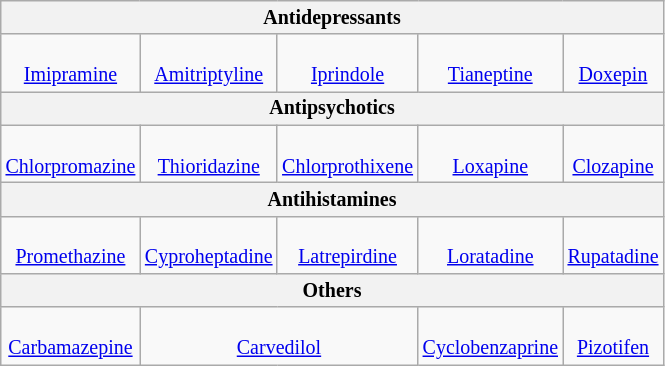<table class="wikitable" style="font-size:smaller; text-align:center">
<tr>
<th colspan="5">Antidepressants</th>
</tr>
<tr>
<td><br><a href='#'>Imipramine</a></td>
<td><br><a href='#'>Amitriptyline</a></td>
<td><br><a href='#'>Iprindole</a></td>
<td><br><a href='#'>Tianeptine</a></td>
<td><br><a href='#'>Doxepin</a></td>
</tr>
<tr>
<th colspan="5">Antipsychotics</th>
</tr>
<tr>
<td><br><a href='#'>Chlorpromazine</a></td>
<td><br><a href='#'>Thioridazine</a></td>
<td><br><a href='#'>Chlorprothixene</a></td>
<td><br><a href='#'>Loxapine</a></td>
<td><br><a href='#'>Clozapine</a></td>
</tr>
<tr>
<th colspan="5">Antihistamines</th>
</tr>
<tr>
<td><br><a href='#'>Promethazine</a></td>
<td><br><a href='#'>Cyproheptadine</a></td>
<td><br><a href='#'>Latrepirdine</a></td>
<td><br><a href='#'>Loratadine</a></td>
<td><br><a href='#'>Rupatadine</a></td>
</tr>
<tr>
<th colspan="5">Others</th>
</tr>
<tr>
<td><br><a href='#'>Carbamazepine</a></td>
<td colspan="2"><br><a href='#'>Carvedilol</a></td>
<td><br><a href='#'>Cyclobenzaprine</a></td>
<td><br><a href='#'>Pizotifen</a></td>
</tr>
</table>
